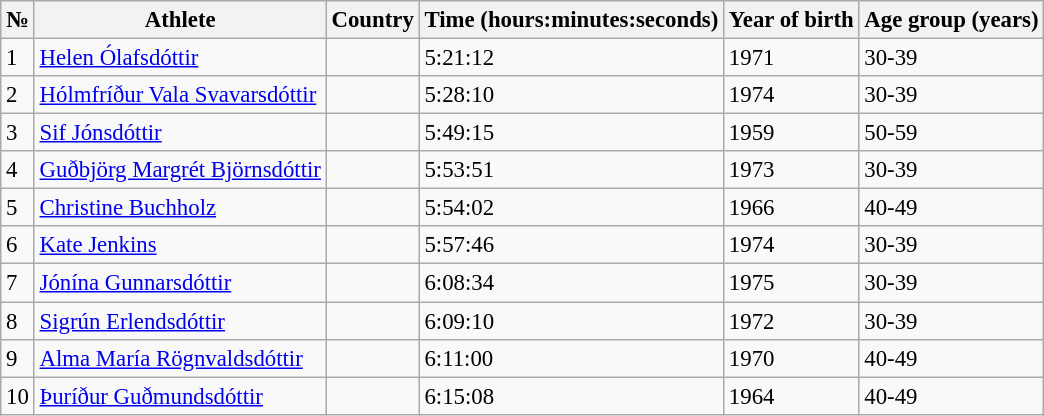<table class="sortable wikitable" style="font-size:95%;">
<tr>
<th>№</th>
<th>Athlete</th>
<th>Country</th>
<th>Time (hours:minutes:seconds)</th>
<th>Year of birth</th>
<th>Age group (years)</th>
</tr>
<tr>
<td>1</td>
<td><a href='#'>Helen Ólafsdóttir</a></td>
<td></td>
<td>5:21:12</td>
<td>1971</td>
<td>30-39</td>
</tr>
<tr>
<td>2</td>
<td><a href='#'>Hólmfríður Vala Svavarsdóttir</a></td>
<td></td>
<td>5:28:10</td>
<td>1974</td>
<td>30-39</td>
</tr>
<tr>
<td>3</td>
<td><a href='#'>Sif Jónsdóttir</a></td>
<td></td>
<td>5:49:15</td>
<td>1959</td>
<td>50-59</td>
</tr>
<tr>
<td>4</td>
<td><a href='#'>Guðbjörg Margrét Björnsdóttir</a></td>
<td></td>
<td>5:53:51</td>
<td>1973</td>
<td>30-39</td>
</tr>
<tr>
<td>5</td>
<td><a href='#'>Christine Buchholz</a></td>
<td></td>
<td>5:54:02</td>
<td>1966</td>
<td>40-49</td>
</tr>
<tr>
<td>6</td>
<td><a href='#'>Kate Jenkins</a></td>
<td></td>
<td>5:57:46</td>
<td>1974</td>
<td>30-39</td>
</tr>
<tr>
<td>7</td>
<td><a href='#'>Jónína Gunnarsdóttir</a></td>
<td></td>
<td>6:08:34</td>
<td>1975</td>
<td>30-39</td>
</tr>
<tr>
<td>8</td>
<td><a href='#'>Sigrún Erlendsdóttir</a></td>
<td></td>
<td>6:09:10</td>
<td>1972</td>
<td>30-39</td>
</tr>
<tr>
<td>9</td>
<td><a href='#'>Alma María Rögnvaldsdóttir</a></td>
<td></td>
<td>6:11:00</td>
<td>1970</td>
<td>40-49</td>
</tr>
<tr>
<td>10</td>
<td><a href='#'>Þuríður Guðmundsdóttir</a></td>
<td></td>
<td>6:15:08</td>
<td>1964</td>
<td>40-49</td>
</tr>
</table>
